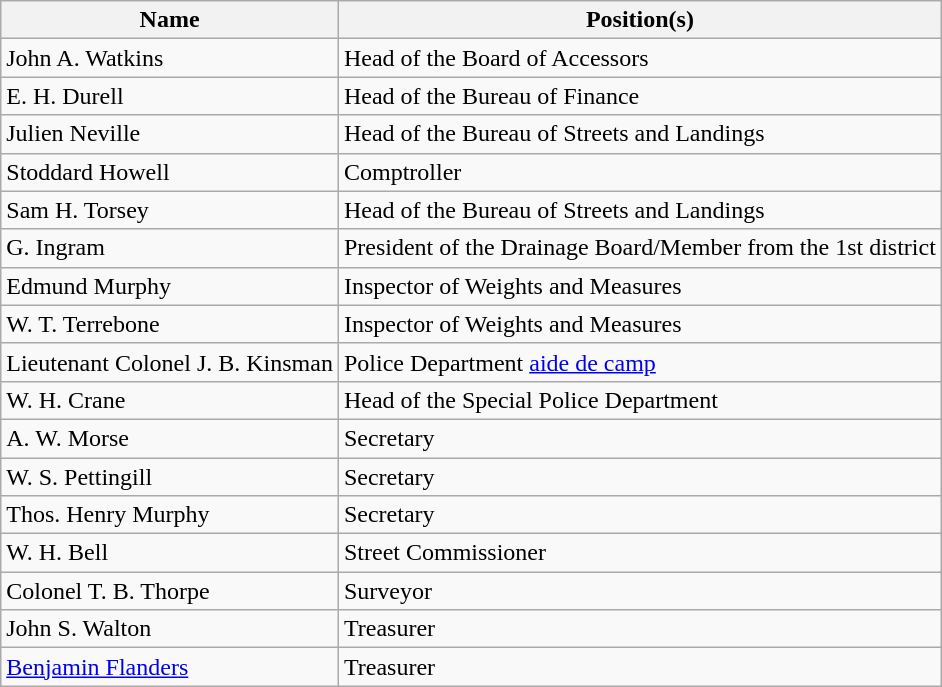<table class="wikitable mw-collapsible mw-collapsed">
<tr>
<th>Name</th>
<th>Position(s)</th>
</tr>
<tr>
<td>John A. Watkins</td>
<td>Head of the Board of Accessors</td>
</tr>
<tr>
<td>E. H. Durell</td>
<td>Head of the Bureau of Finance</td>
</tr>
<tr>
<td>Julien Neville</td>
<td>Head of the Bureau of Streets and Landings</td>
</tr>
<tr>
<td>Stoddard Howell</td>
<td>Comptroller</td>
</tr>
<tr>
<td>Sam H. Torsey</td>
<td>Head of the Bureau of Streets and Landings</td>
</tr>
<tr>
<td>G. Ingram</td>
<td>President of the Drainage Board/Member from the 1st district</td>
</tr>
<tr>
<td>Edmund Murphy</td>
<td>Inspector of Weights and Measures</td>
</tr>
<tr>
<td>W. T. Terrebone</td>
<td>Inspector of Weights and Measures</td>
</tr>
<tr>
<td>Lieutenant Colonel J. B. Kinsman</td>
<td>Police Department <a href='#'>aide de camp</a></td>
</tr>
<tr>
<td>W. H. Crane</td>
<td>Head of the Special Police Department</td>
</tr>
<tr>
<td>A. W. Morse</td>
<td>Secretary</td>
</tr>
<tr>
<td>W. S. Pettingill</td>
<td>Secretary</td>
</tr>
<tr>
<td>Thos. Henry Murphy</td>
<td>Secretary</td>
</tr>
<tr>
<td>W. H. Bell</td>
<td>Street Commissioner</td>
</tr>
<tr>
<td>Colonel T. B. Thorpe</td>
<td>Surveyor</td>
</tr>
<tr>
<td>John S. Walton</td>
<td>Treasurer</td>
</tr>
<tr>
<td><a href='#'>Benjamin Flanders</a></td>
<td>Treasurer</td>
</tr>
</table>
